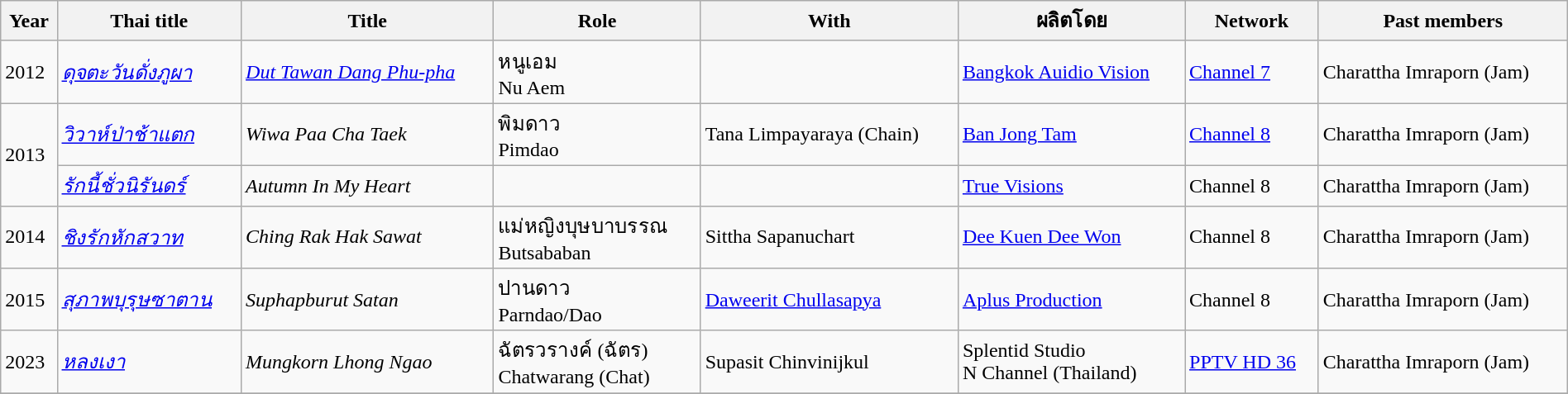<table class="wikitable" width = 100%>
<tr>
<th><strong>Year</strong></th>
<th><strong>Thai title</strong></th>
<th><strong>Title</strong></th>
<th><strong>Role</strong></th>
<th><strong>With</strong></th>
<th>ผลิตโดย</th>
<th><strong>Network</strong></th>
<th><strong>Past members</strong></th>
</tr>
<tr>
<td rowspan="1">2012</td>
<td><em><a href='#'>ดุจตะวันดั่งภูผา</a></em></td>
<td><em><a href='#'>Dut Tawan Dang Phu-pha</a></em></td>
<td>หนูเอม <br> Nu Aem</td>
<td></td>
<td><a href='#'>Bangkok Auidio Vision</a></td>
<td><a href='#'>Channel 7</a></td>
<td>Charattha Imraporn (Jam)</td>
</tr>
<tr>
<td rowspan="2">2013</td>
<td><em><a href='#'>วิวาห์ป่าช้าแตก</a></em></td>
<td><em>Wiwa Paa Cha Taek</em></td>
<td>พิมดาว <br> Pimdao</td>
<td>Tana Limpayaraya (Chain)</td>
<td><a href='#'>Ban Jong Tam</a></td>
<td><a href='#'>Channel 8</a></td>
<td>Charattha Imraporn (Jam)</td>
</tr>
<tr>
<td><em><a href='#'>รักนี้ชั่วนิรันดร์</a></em></td>
<td><em>Autumn In My Heart</em></td>
<td><br></td>
<td></td>
<td><a href='#'>True Visions</a></td>
<td>Channel 8</td>
<td>Charattha Imraporn (Jam)</td>
</tr>
<tr>
<td rowspan="1">2014</td>
<td><em><a href='#'>ชิงรักหักสวาท</a></em></td>
<td><em>Ching Rak Hak Sawat</em></td>
<td>แม่หญิงบุษบาบรรณ <br> Butsababan</td>
<td>Sittha Sapanuchart</td>
<td><a href='#'>Dee Kuen Dee Won</a></td>
<td>Channel 8</td>
<td>Charattha Imraporn (Jam)</td>
</tr>
<tr>
<td rowspan="1">2015</td>
<td><em><a href='#'>สุภาพบุรุษซาตาน</a></em></td>
<td><em>Suphapburut Satan</em></td>
<td>ปานดาว <br> Parndao/Dao</td>
<td><a href='#'>Daweerit Chullasapya</a></td>
<td><a href='#'>Aplus Production</a></td>
<td>Channel 8</td>
<td>Charattha Imraporn (Jam)</td>
</tr>
<tr>
<td rowspan="1">2023</td>
<td><em><a href='#'>หลงเงา</a></em></td>
<td><em>Mungkorn Lhong Ngao</em></td>
<td>ฉัตรวรางค์ (ฉัตร) <br> Chatwarang (Chat)</td>
<td>Supasit Chinvinijkul</td>
<td>Splentid Studio <br> N Channel (Thailand)</td>
<td><a href='#'>PPTV HD 36</a></td>
<td>Charattha Imraporn (Jam)</td>
</tr>
<tr>
</tr>
</table>
